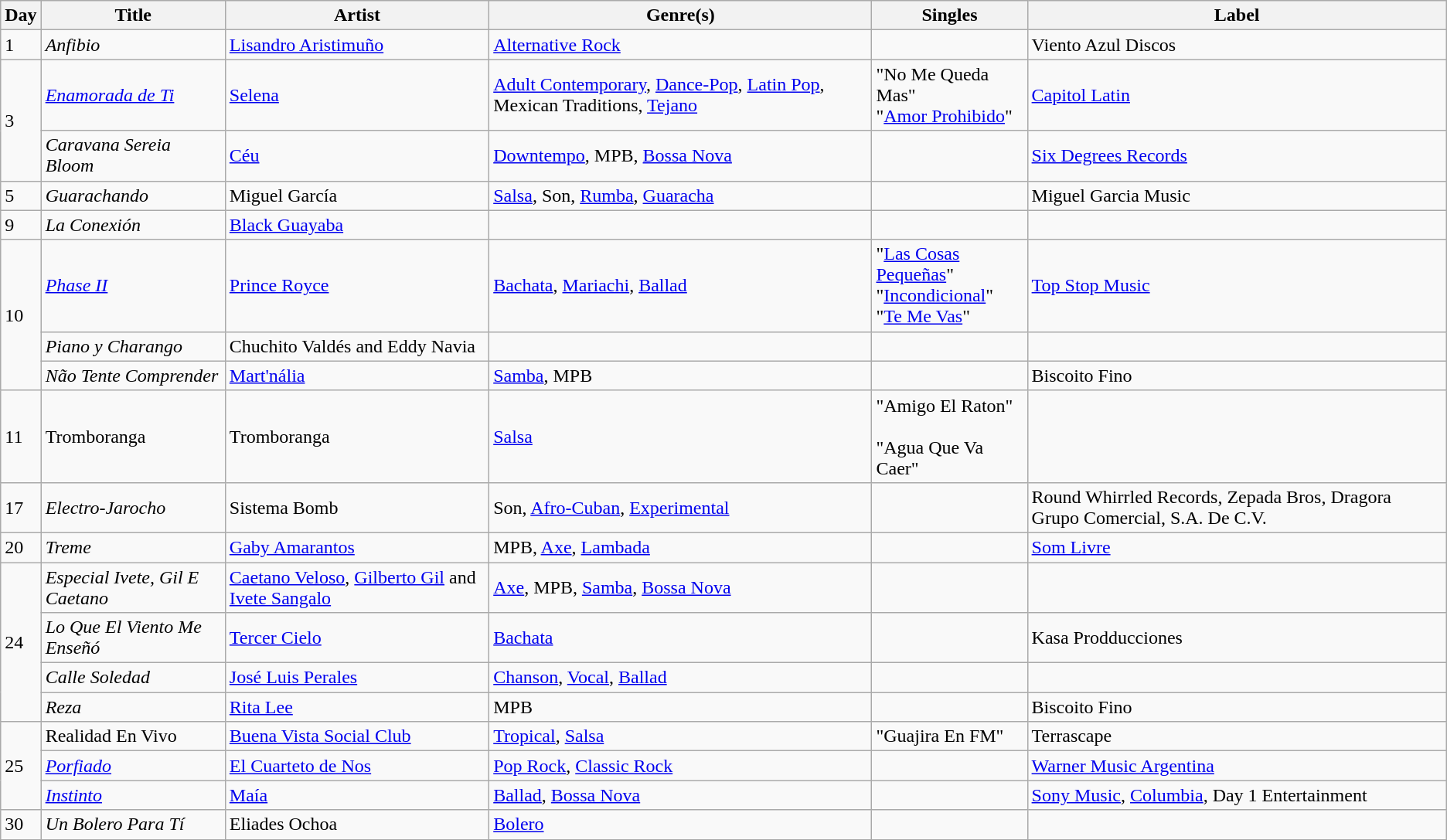<table class="wikitable sortable" style="text-align: left;">
<tr>
<th>Day</th>
<th>Title</th>
<th>Artist</th>
<th>Genre(s)</th>
<th>Singles</th>
<th>Label</th>
</tr>
<tr>
<td rowspan="1">1</td>
<td><em>Anfibio</em></td>
<td><a href='#'>Lisandro Aristimuño</a></td>
<td><a href='#'>Alternative Rock</a></td>
<td></td>
<td>Viento Azul Discos</td>
</tr>
<tr>
<td rowspan="2">3</td>
<td><em><a href='#'>Enamorada de Ti</a></em></td>
<td><a href='#'>Selena</a></td>
<td><a href='#'>Adult Contemporary</a>, <a href='#'>Dance-Pop</a>, <a href='#'>Latin Pop</a>, Mexican Traditions, <a href='#'>Tejano</a></td>
<td>"No Me Queda Mas"<br>"<a href='#'>Amor Prohibido</a>"</td>
<td><a href='#'>Capitol Latin</a></td>
</tr>
<tr>
<td><em>Caravana Sereia Bloom</em></td>
<td><a href='#'>Céu</a></td>
<td><a href='#'>Downtempo</a>, MPB, <a href='#'>Bossa Nova</a></td>
<td></td>
<td><a href='#'>Six Degrees Records</a></td>
</tr>
<tr>
<td rowspan="1">5</td>
<td><em>Guarachando</em></td>
<td>Miguel García</td>
<td><a href='#'>Salsa</a>, Son, <a href='#'>Rumba</a>, <a href='#'>Guaracha</a></td>
<td></td>
<td>Miguel Garcia Music</td>
</tr>
<tr>
<td rowspan="1">9</td>
<td><em>La Conexión</em></td>
<td><a href='#'>Black Guayaba</a></td>
<td></td>
<td></td>
<td></td>
</tr>
<tr>
<td rowspan="3">10</td>
<td><em><a href='#'>Phase II</a></em></td>
<td><a href='#'>Prince Royce</a></td>
<td><a href='#'>Bachata</a>, <a href='#'>Mariachi</a>, <a href='#'>Ballad</a></td>
<td>"<a href='#'>Las Cosas Pequeñas</a>"<br>"<a href='#'>Incondicional</a>"<br>"<a href='#'>Te Me Vas</a>"</td>
<td><a href='#'>Top Stop Music</a></td>
</tr>
<tr>
<td><em>Piano y Charango</em></td>
<td>Chuchito Valdés and Eddy Navia</td>
<td></td>
<td></td>
<td></td>
</tr>
<tr>
<td><em>Não Tente Comprender</em></td>
<td><a href='#'>Mart'nália</a></td>
<td><a href='#'>Samba</a>, MPB</td>
<td></td>
<td>Biscoito Fino</td>
</tr>
<tr>
<td rowspan="1">11</td>
<td>Tromboranga</td>
<td>Tromboranga</td>
<td><a href='#'>Salsa</a></td>
<td>"Amigo El Raton" <br><br>"Agua Que Va Caer"</td>
<td></td>
</tr>
<tr>
<td rowspan="1">17</td>
<td><em>Electro-Jarocho</em></td>
<td>Sistema Bomb</td>
<td>Son, <a href='#'>Afro-Cuban</a>, <a href='#'>Experimental</a></td>
<td></td>
<td>Round Whirrled Records, Zepada Bros, Dragora Grupo Comercial, S.A. De C.V.</td>
</tr>
<tr>
<td rowspan="1">20</td>
<td><em>Treme</em></td>
<td><a href='#'>Gaby Amarantos</a></td>
<td>MPB, <a href='#'>Axe</a>, <a href='#'>Lambada</a></td>
<td></td>
<td><a href='#'>Som Livre</a></td>
</tr>
<tr>
<td rowspan="4">24</td>
<td><em>Especial Ivete, Gil E Caetano</em></td>
<td><a href='#'>Caetano Veloso</a>, <a href='#'>Gilberto Gil</a> and <a href='#'>Ivete Sangalo</a></td>
<td><a href='#'>Axe</a>, MPB, <a href='#'>Samba</a>, <a href='#'>Bossa Nova</a></td>
<td></td>
<td></td>
</tr>
<tr>
<td><em>Lo Que El Viento Me Enseñó</em></td>
<td><a href='#'>Tercer Cielo</a></td>
<td><a href='#'>Bachata</a></td>
<td></td>
<td>Kasa Prodducciones</td>
</tr>
<tr>
<td><em>Calle Soledad</em></td>
<td><a href='#'>José Luis Perales</a></td>
<td><a href='#'>Chanson</a>, <a href='#'>Vocal</a>, <a href='#'>Ballad</a></td>
<td></td>
<td></td>
</tr>
<tr>
<td><em>Reza</em></td>
<td><a href='#'>Rita Lee</a></td>
<td>MPB</td>
<td></td>
<td>Biscoito Fino</td>
</tr>
<tr>
<td rowspan="3">25</td>
<td>Realidad En Vivo</td>
<td><a href='#'>Buena Vista Social Club</a></td>
<td><a href='#'>Tropical</a>, <a href='#'>Salsa</a></td>
<td>"Guajira En FM"</td>
<td>Terrascape</td>
</tr>
<tr>
<td><em><a href='#'>Porfiado</a></em></td>
<td><a href='#'>El Cuarteto de Nos</a></td>
<td><a href='#'>Pop Rock</a>, <a href='#'>Classic Rock</a></td>
<td></td>
<td><a href='#'>Warner Music Argentina</a></td>
</tr>
<tr>
<td><em><a href='#'>Instinto</a></em></td>
<td><a href='#'>Maía</a></td>
<td><a href='#'>Ballad</a>, <a href='#'>Bossa Nova</a></td>
<td></td>
<td><a href='#'>Sony Music</a>, <a href='#'>Columbia</a>, Day 1 Entertainment</td>
</tr>
<tr>
<td>30</td>
<td><em>Un Bolero Para Tí</em></td>
<td>Eliades Ochoa</td>
<td><a href='#'>Bolero</a></td>
<td></td>
<td></td>
</tr>
<tr>
</tr>
</table>
